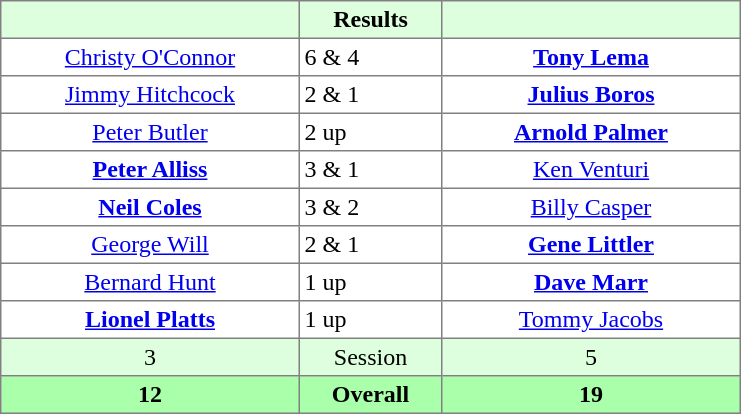<table border="1" cellpadding="3" style="border-collapse: collapse; text-align:center;">
<tr style="background:#dfd;">
<th style="width:12em;"></th>
<th style="width:5.5em;">Results</th>
<th style="width:12em;"></th>
</tr>
<tr>
<td><a href='#'>Christy O'Connor</a></td>
<td align=left> 6 & 4</td>
<td><strong><a href='#'>Tony Lema</a></strong></td>
</tr>
<tr>
<td><a href='#'>Jimmy Hitchcock</a></td>
<td align=left> 2 & 1</td>
<td><strong><a href='#'>Julius Boros</a></strong></td>
</tr>
<tr>
<td><a href='#'>Peter Butler</a></td>
<td align=left> 2 up</td>
<td><strong><a href='#'>Arnold Palmer</a></strong></td>
</tr>
<tr>
<td><strong><a href='#'>Peter Alliss</a></strong></td>
<td align=left> 3 & 1</td>
<td><a href='#'>Ken Venturi</a></td>
</tr>
<tr>
<td><strong><a href='#'>Neil Coles</a></strong></td>
<td align=left> 3 & 2</td>
<td><a href='#'>Billy Casper</a></td>
</tr>
<tr>
<td><a href='#'>George Will</a></td>
<td align=left> 2 & 1</td>
<td><strong><a href='#'>Gene Littler</a></strong></td>
</tr>
<tr>
<td><a href='#'>Bernard Hunt</a></td>
<td align=left> 1 up</td>
<td><strong><a href='#'>Dave Marr</a></strong></td>
</tr>
<tr>
<td><strong><a href='#'>Lionel Platts</a></strong></td>
<td align=left> 1 up</td>
<td><a href='#'>Tommy Jacobs</a></td>
</tr>
<tr style="background:#dfd;">
<td>3</td>
<td>Session</td>
<td>5</td>
</tr>
<tr style="background:#afa;">
<th>12</th>
<th>Overall</th>
<th>19</th>
</tr>
</table>
